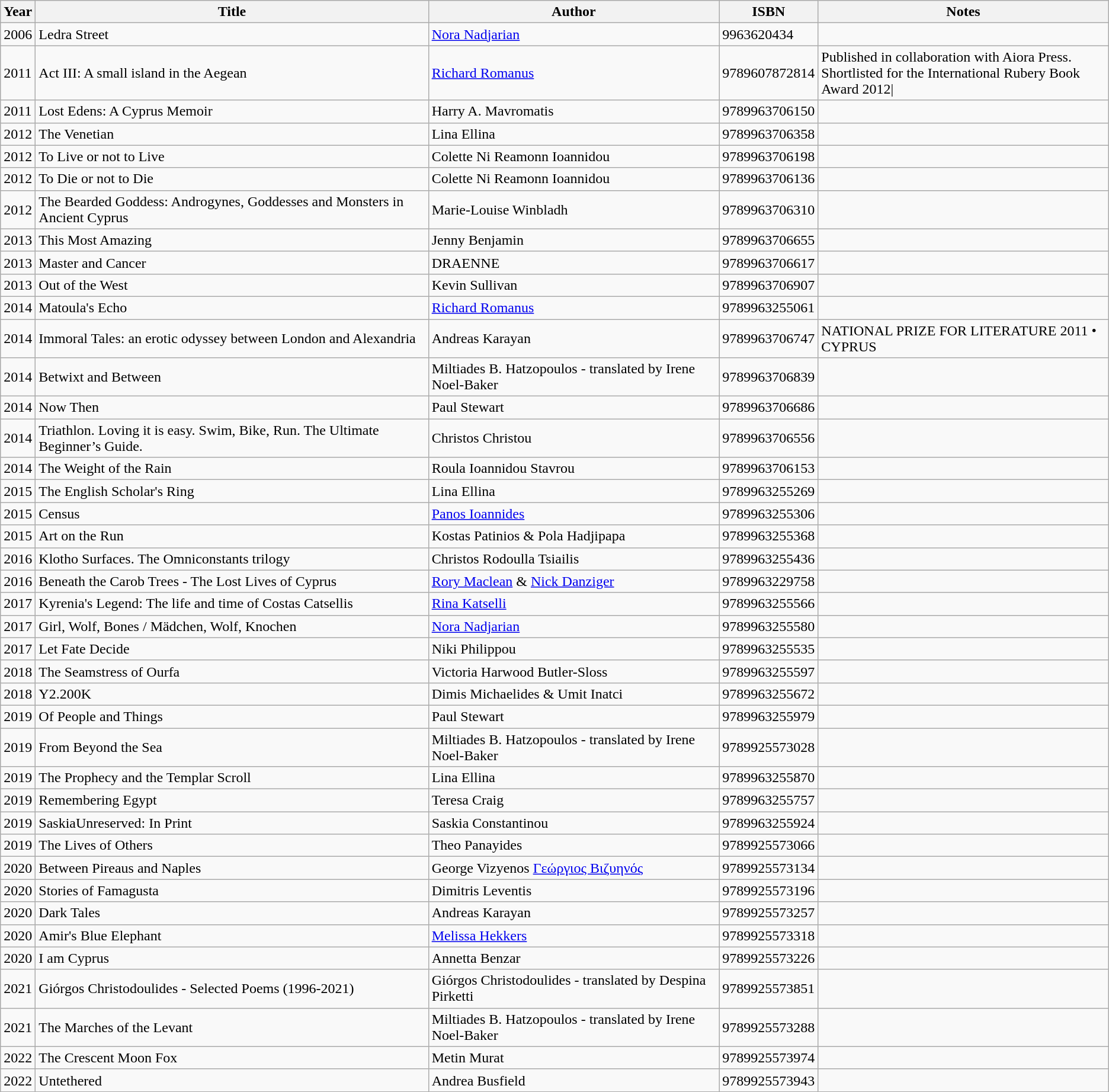<table class="wikitable sortable">
<tr>
<th>Year</th>
<th>Title</th>
<th>Author</th>
<th>ISBN</th>
<th class="unsortable">Notes</th>
</tr>
<tr>
<td>2006</td>
<td>Ledra Street</td>
<td><a href='#'>Nora Nadjarian</a></td>
<td>9963620434</td>
<td></td>
</tr>
<tr>
<td>2011</td>
<td>Act III: A small island in the Aegean</td>
<td><a href='#'>Richard Romanus</a></td>
<td>9789607872814</td>
<td>Published in collaboration with Aiora Press.<br>Shortlisted for the International Rubery Book Award 2012|</td>
</tr>
<tr>
<td>2011</td>
<td>Lost Edens: A Cyprus Memoir</td>
<td>Harry A. Mavromatis</td>
<td>9789963706150</td>
<td></td>
</tr>
<tr>
<td>2012</td>
<td>The Venetian</td>
<td>Lina Ellina</td>
<td>9789963706358</td>
<td Nominated and listed for the ></td>
</tr>
<tr>
<td>2012</td>
<td>To Live or not to Live</td>
<td>Colette Ni Reamonn Ioannidou</td>
<td>9789963706198</td>
<td></td>
</tr>
<tr>
<td>2012</td>
<td>To Die or not to Die</td>
<td>Colette Ni Reamonn Ioannidou</td>
<td>9789963706136</td>
<td></td>
</tr>
<tr>
<td>2012</td>
<td>The Bearded Goddess: Androgynes, Goddesses and Monsters in Ancient Cyprus</td>
<td>Marie-Louise Winbladh</td>
<td>9789963706310</td>
<td></td>
</tr>
<tr>
<td>2013</td>
<td>This Most Amazing</td>
<td>Jenny Benjamin</td>
<td>9789963706655</td>
<td></td>
</tr>
<tr>
<td>2013</td>
<td>Master and Cancer</td>
<td>DRAENNE</td>
<td>9789963706617</td>
<td></td>
</tr>
<tr>
<td>2013</td>
<td>Out of the West</td>
<td>Kevin Sullivan</td>
<td>9789963706907</td>
<td></td>
</tr>
<tr>
<td>2014</td>
<td>Matoula's Echo</td>
<td><a href='#'>Richard Romanus</a></td>
<td>9789963255061</td>
<td Former title: 'Chrysalis'></td>
</tr>
<tr>
<td>2014</td>
<td>Immoral Tales: an erotic odyssey between London and Alexandria</td>
<td>Andreas Karayan</td>
<td>9789963706747</td>
<td>NATIONAL PRIZE FOR LITERATURE 2011 • CYPRUS</td>
</tr>
<tr>
<td>2014</td>
<td>Betwixt and Between</td>
<td>Miltiades B. Hatzopoulos - translated by Irene Noel-Baker</td>
<td>9789963706839</td>
<td Shortlisted for the 2014 London Hellenic Prize></td>
</tr>
<tr>
<td>2014</td>
<td>Now Then</td>
<td>Paul Stewart</td>
<td>9789963706686</td>
<td></td>
</tr>
<tr>
<td>2014</td>
<td>Triathlon. Loving it is easy. Swim, Bike, Run. The Ultimate Beginner’s Guide.</td>
<td>Christos Christou</td>
<td>9789963706556</td>
<td></td>
</tr>
<tr>
<td>2014</td>
<td>The Weight of the Rain</td>
<td>Roula Ioannidou Stavrou</td>
<td>9789963706153</td>
<td></td>
</tr>
<tr>
<td>2015</td>
<td>The English Scholar's Ring</td>
<td>Lina Ellina</td>
<td>9789963255269</td>
<td Nominated and listed for the ></td>
</tr>
<tr>
<td>2015</td>
<td>Census</td>
<td><a href='#'>Panos Ioannides</a></td>
<td>9789963255306</td>
<td NATIONAL PRIZE FOR LITERATURE 1973 • CYPRUS></td>
</tr>
<tr>
<td>2015</td>
<td>Art on the Run</td>
<td>Kostas Patinios & Pola Hadjipapa</td>
<td>9789963255368</td>
<td></td>
</tr>
<tr>
<td>2016</td>
<td>Klotho Surfaces. The Omniconstants trilogy</td>
<td>Christos Rodoulla Tsiailis</td>
<td>9789963255436</td>
<td></td>
</tr>
<tr>
<td>2016</td>
<td>Beneath the Carob Trees - The Lost Lives of Cyprus</td>
<td><a href='#'>Rory Maclean</a> & <a href='#'>Nick Danziger</a></td>
<td>9789963229758</td>
<td Copublication with Committee on Missing Persons Cyprus, Galeri Kultur Publishing></td>
</tr>
<tr>
<td>2017</td>
<td>Kyrenia's Legend: The life and time of Costas Catsellis</td>
<td><a href='#'>Rina Katselli</a></td>
<td>9789963255566</td>
<td></td>
</tr>
<tr>
<td>2017</td>
<td>Girl, Wolf, Bones / Mädchen, Wolf, Knochen</td>
<td><a href='#'>Nora Nadjarian</a></td>
<td>9789963255580</td>
<td></td>
</tr>
<tr>
<td>2017</td>
<td>Let Fate Decide</td>
<td>Niki Philippou</td>
<td>9789963255535</td>
<td></td>
</tr>
<tr>
<td>2018</td>
<td>The Seamstress of Ourfa</td>
<td>Victoria Harwood Butler-Sloss</td>
<td>9789963255597</td>
<td></td>
</tr>
<tr>
<td>2018</td>
<td>Y2.200K</td>
<td>Dimis Michaelides & Umit Inatci</td>
<td>9789963255672</td>
<td></td>
</tr>
<tr>
<td>2019</td>
<td>Of People and Things</td>
<td>Paul Stewart</td>
<td>9789963255979</td>
<td></td>
</tr>
<tr>
<td>2019</td>
<td>From Beyond the Sea</td>
<td>Miltiades B. Hatzopoulos - translated by Irene Noel-Baker</td>
<td>9789925573028</td>
<td></td>
</tr>
<tr>
<td>2019</td>
<td>The Prophecy and the Templar Scroll</td>
<td>Lina Ellina</td>
<td>9789963255870</td>
<td></td>
</tr>
<tr>
<td>2019</td>
<td>Remembering Egypt</td>
<td>Teresa Craig</td>
<td>9789963255757</td>
<td></td>
</tr>
<tr>
<td>2019</td>
<td>SaskiaUnreserved: In Print</td>
<td>Saskia Constantinou</td>
<td>9789963255924</td>
<td></td>
</tr>
<tr>
<td>2019</td>
<td>The Lives of Others</td>
<td>Theo Panayides</td>
<td>9789925573066</td>
<td></td>
</tr>
<tr>
<td>2020</td>
<td>Between Pireaus and Naples</td>
<td>George Vizyenos <a href='#'>Γεώργιος Βιζυηνός</a></td>
<td>9789925573134</td>
<td></td>
</tr>
<tr>
<td>2020</td>
<td>Stories of Famagusta</td>
<td>Dimitris Leventis</td>
<td>9789925573196</td>
<td NATIONAL PRIZE FOR LITERATURE 2015 • CYPRUS></td>
</tr>
<tr>
<td>2020</td>
<td>Dark Tales</td>
<td>Andreas Karayan</td>
<td>9789925573257</td>
<td NATIONAL PRIZE FOR LITERATURE 2014 • CYPRUS></td>
</tr>
<tr>
<td>2020</td>
<td>Amir's Blue Elephant</td>
<td><a href='#'>Melissa Hekkers</a></td>
<td>9789925573318</td>
<td></td>
</tr>
<tr>
<td>2020</td>
<td>I am Cyprus</td>
<td>Annetta Benzar</td>
<td>9789925573226</td>
<td></td>
</tr>
<tr>
<td>2021</td>
<td>Giórgos Christodoulides - Selected Poems (1996-2021)</td>
<td>Giórgos Christodoulides - translated by Despina Pirketti</td>
<td>9789925573851</td>
<td></td>
</tr>
<tr>
<td>2021</td>
<td>The Marches of the Levant</td>
<td>Miltiades B. Hatzopoulos - translated by Irene Noel-Baker</td>
<td>9789925573288</td>
<td></td>
</tr>
<tr>
<td>2022</td>
<td>The Crescent Moon Fox</td>
<td>Metin Murat</td>
<td>9789925573974</td>
<td></td>
</tr>
<tr>
<td>2022</td>
<td>Untethered</td>
<td>Andrea Busfield</td>
<td>9789925573943</td>
<td></td>
</tr>
</table>
